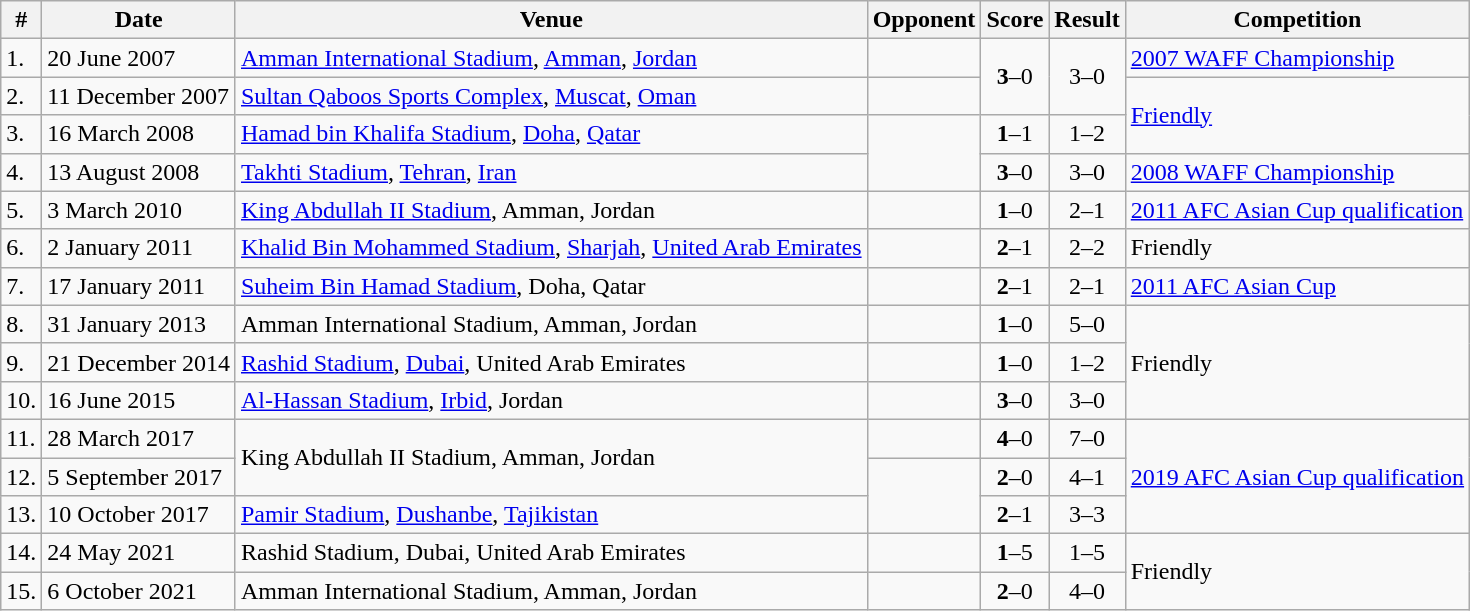<table class="wikitable">
<tr>
<th>#</th>
<th>Date</th>
<th>Venue</th>
<th>Opponent</th>
<th>Score</th>
<th>Result</th>
<th>Competition</th>
</tr>
<tr>
<td>1.</td>
<td>20 June 2007</td>
<td><a href='#'>Amman International Stadium</a>, <a href='#'>Amman</a>, <a href='#'>Jordan</a></td>
<td></td>
<td rowspan=2 align=center><strong>3</strong>–0</td>
<td rowspan=2 align=center>3–0</td>
<td><a href='#'>2007 WAFF Championship</a></td>
</tr>
<tr>
<td>2.</td>
<td>11 December 2007</td>
<td><a href='#'>Sultan Qaboos Sports Complex</a>, <a href='#'>Muscat</a>, <a href='#'>Oman</a></td>
<td></td>
<td rowspan=2><a href='#'>Friendly</a></td>
</tr>
<tr>
<td>3.</td>
<td>16 March 2008</td>
<td><a href='#'>Hamad bin Khalifa Stadium</a>, <a href='#'>Doha</a>, <a href='#'>Qatar</a></td>
<td rowspan=2></td>
<td align=center><strong>1</strong>–1</td>
<td align=center>1–2</td>
</tr>
<tr>
<td>4.</td>
<td>13 August 2008</td>
<td><a href='#'>Takhti Stadium</a>, <a href='#'>Tehran</a>, <a href='#'>Iran</a></td>
<td align=center><strong>3</strong>–0</td>
<td align=center>3–0</td>
<td><a href='#'>2008 WAFF Championship</a></td>
</tr>
<tr>
<td>5.</td>
<td>3 March 2010</td>
<td><a href='#'>King Abdullah II Stadium</a>, Amman, Jordan</td>
<td></td>
<td align=center><strong>1</strong>–0</td>
<td align=center>2–1</td>
<td><a href='#'>2011 AFC Asian Cup qualification</a></td>
</tr>
<tr>
<td>6.</td>
<td>2 January 2011</td>
<td><a href='#'>Khalid Bin Mohammed Stadium</a>, <a href='#'>Sharjah</a>, <a href='#'>United Arab Emirates</a></td>
<td></td>
<td align=center><strong>2</strong>–1</td>
<td align=center>2–2</td>
<td>Friendly</td>
</tr>
<tr>
<td>7.</td>
<td>17 January 2011</td>
<td><a href='#'>Suheim Bin Hamad Stadium</a>, Doha, Qatar</td>
<td></td>
<td align=center><strong>2</strong>–1</td>
<td align=center>2–1</td>
<td><a href='#'>2011 AFC Asian Cup</a></td>
</tr>
<tr>
<td>8.</td>
<td>31 January 2013</td>
<td>Amman International Stadium, Amman, Jordan</td>
<td></td>
<td align=center><strong>1</strong>–0</td>
<td align=center>5–0</td>
<td rowspan=3>Friendly</td>
</tr>
<tr>
<td>9.</td>
<td>21 December 2014</td>
<td><a href='#'>Rashid Stadium</a>, <a href='#'>Dubai</a>, United Arab Emirates</td>
<td></td>
<td align=center><strong>1</strong>–0</td>
<td align=center>1–2</td>
</tr>
<tr>
<td>10.</td>
<td>16 June 2015</td>
<td><a href='#'>Al-Hassan Stadium</a>, <a href='#'>Irbid</a>, Jordan</td>
<td></td>
<td align=center><strong>3</strong>–0</td>
<td align=center>3–0</td>
</tr>
<tr>
<td>11.</td>
<td>28 March 2017</td>
<td rowspan=2>King Abdullah II Stadium, Amman, Jordan</td>
<td></td>
<td align=center><strong>4</strong>–0</td>
<td align=center>7–0</td>
<td rowspan=3><a href='#'>2019 AFC Asian Cup qualification</a></td>
</tr>
<tr>
<td>12.</td>
<td>5 September 2017</td>
<td rowspan=2></td>
<td align=center><strong>2</strong>–0</td>
<td align=center>4–1</td>
</tr>
<tr>
<td>13.</td>
<td>10 October 2017</td>
<td><a href='#'>Pamir Stadium</a>, <a href='#'>Dushanbe</a>, <a href='#'>Tajikistan</a></td>
<td align=center><strong>2</strong>–1</td>
<td align=center>3–3</td>
</tr>
<tr>
<td>14.</td>
<td>24 May 2021</td>
<td>Rashid Stadium, Dubai, United Arab Emirates</td>
<td></td>
<td align=center><strong>1</strong>–5</td>
<td align=center>1–5</td>
<td rowspan="2">Friendly</td>
</tr>
<tr>
<td>15.</td>
<td>6 October 2021</td>
<td>Amman International Stadium, Amman, Jordan</td>
<td></td>
<td align=center><strong>2</strong>–0</td>
<td align=center>4–0</td>
</tr>
</table>
